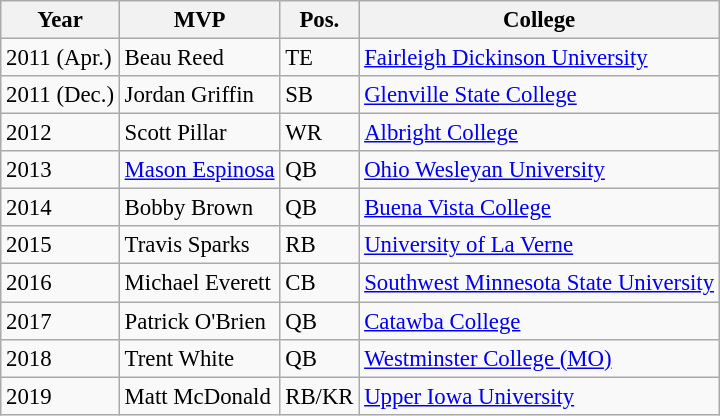<table class="wikitable" style="font-size: 95%;">
<tr>
<th>Year</th>
<th>MVP</th>
<th>Pos.</th>
<th>College</th>
</tr>
<tr>
<td>2011 (Apr.)</td>
<td>Beau Reed</td>
<td>TE</td>
<td><a href='#'>Fairleigh Dickinson University</a></td>
</tr>
<tr>
<td>2011 (Dec.)</td>
<td>Jordan Griffin</td>
<td>SB</td>
<td><a href='#'>Glenville State College</a></td>
</tr>
<tr>
<td>2012</td>
<td>Scott Pillar</td>
<td>WR</td>
<td><a href='#'>Albright College</a></td>
</tr>
<tr>
<td>2013</td>
<td><a href='#'>Mason Espinosa</a></td>
<td>QB</td>
<td><a href='#'>Ohio Wesleyan University</a></td>
</tr>
<tr>
<td>2014</td>
<td>Bobby Brown</td>
<td>QB</td>
<td><a href='#'>Buena Vista College</a></td>
</tr>
<tr>
<td>2015</td>
<td>Travis Sparks</td>
<td>RB</td>
<td><a href='#'>University of La Verne</a></td>
</tr>
<tr>
<td>2016</td>
<td>Michael Everett</td>
<td>CB</td>
<td><a href='#'>Southwest Minnesota State University</a></td>
</tr>
<tr>
<td>2017</td>
<td>Patrick O'Brien</td>
<td>QB</td>
<td><a href='#'>Catawba College</a></td>
</tr>
<tr>
<td>2018</td>
<td>Trent White</td>
<td>QB</td>
<td><a href='#'>Westminster College (MO)</a></td>
</tr>
<tr>
<td>2019</td>
<td>Matt McDonald</td>
<td>RB/KR</td>
<td><a href='#'>Upper Iowa University</a></td>
</tr>
</table>
